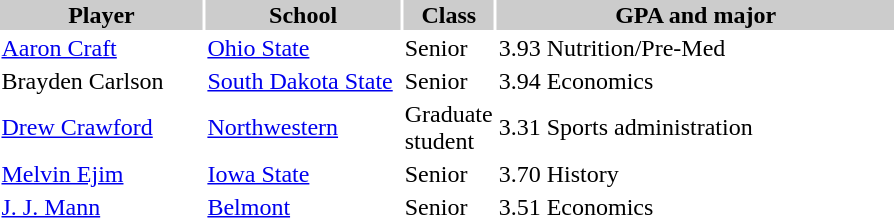<table style="width:600px" "border:'1' 'solid' 'gray' ">
<tr>
<th style="background:#ccc; width:23%;">Player</th>
<th style="background:#ccc; width:22%;">School</th>
<th style="background:#ccc; width:10%;">Class</th>
<th style="background:#ccc; width:45%;">GPA and major</th>
</tr>
<tr>
<td><a href='#'>Aaron Craft</a></td>
<td><a href='#'>Ohio State</a></td>
<td>Senior</td>
<td>3.93 Nutrition/Pre-Med</td>
</tr>
<tr>
<td>Brayden Carlson</td>
<td><a href='#'>South Dakota State</a></td>
<td>Senior</td>
<td>3.94 Economics</td>
</tr>
<tr>
<td><a href='#'>Drew Crawford</a></td>
<td><a href='#'>Northwestern</a></td>
<td>Graduate student</td>
<td>3.31 Sports administration</td>
</tr>
<tr>
<td><a href='#'>Melvin Ejim</a></td>
<td><a href='#'>Iowa State</a></td>
<td>Senior</td>
<td>3.70 History</td>
</tr>
<tr>
<td><a href='#'>J. J. Mann</a></td>
<td><a href='#'>Belmont</a></td>
<td>Senior</td>
<td>3.51 Economics</td>
</tr>
</table>
